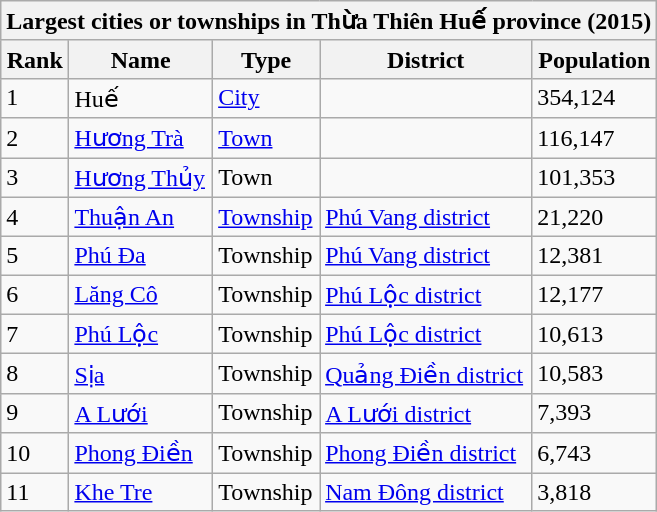<table class="wikitable sortable">
<tr>
<th colspan="5">Largest cities or townships in Thừa Thiên Huế province (2015)</th>
</tr>
<tr>
<th>Rank</th>
<th>Name</th>
<th>Type</th>
<th>District</th>
<th>Population</th>
</tr>
<tr>
<td>1</td>
<td>Huế</td>
<td><a href='#'>City</a></td>
<td></td>
<td>354,124</td>
</tr>
<tr>
<td>2</td>
<td><a href='#'>Hương Trà</a></td>
<td><a href='#'>Town</a></td>
<td></td>
<td>116,147</td>
</tr>
<tr>
<td>3</td>
<td><a href='#'>Hương Thủy</a></td>
<td>Town</td>
<td></td>
<td>101,353</td>
</tr>
<tr>
<td>4</td>
<td><a href='#'>Thuận An</a></td>
<td><a href='#'>Township</a></td>
<td><a href='#'>Phú Vang district</a></td>
<td>21,220</td>
</tr>
<tr>
<td>5</td>
<td><a href='#'>Phú Đa</a></td>
<td>Township</td>
<td><a href='#'>Phú Vang district</a></td>
<td>12,381</td>
</tr>
<tr>
<td>6</td>
<td><a href='#'>Lăng Cô</a></td>
<td>Township</td>
<td><a href='#'>Phú Lộc district</a></td>
<td>12,177</td>
</tr>
<tr>
<td>7</td>
<td><a href='#'>Phú Lộc</a></td>
<td>Township</td>
<td><a href='#'>Phú Lộc district</a></td>
<td>10,613</td>
</tr>
<tr>
<td>8</td>
<td><a href='#'>Sịa</a></td>
<td>Township</td>
<td><a href='#'>Quảng Điền district</a></td>
<td>10,583</td>
</tr>
<tr>
<td>9</td>
<td><a href='#'>A Lưới</a></td>
<td>Township</td>
<td><a href='#'>A Lưới district</a></td>
<td>7,393</td>
</tr>
<tr>
<td>10</td>
<td><a href='#'>Phong Điền</a></td>
<td>Township</td>
<td><a href='#'>Phong Điền district</a></td>
<td>6,743</td>
</tr>
<tr>
<td>11</td>
<td><a href='#'>Khe Tre</a></td>
<td>Township</td>
<td><a href='#'>Nam Đông district</a></td>
<td>3,818</td>
</tr>
</table>
